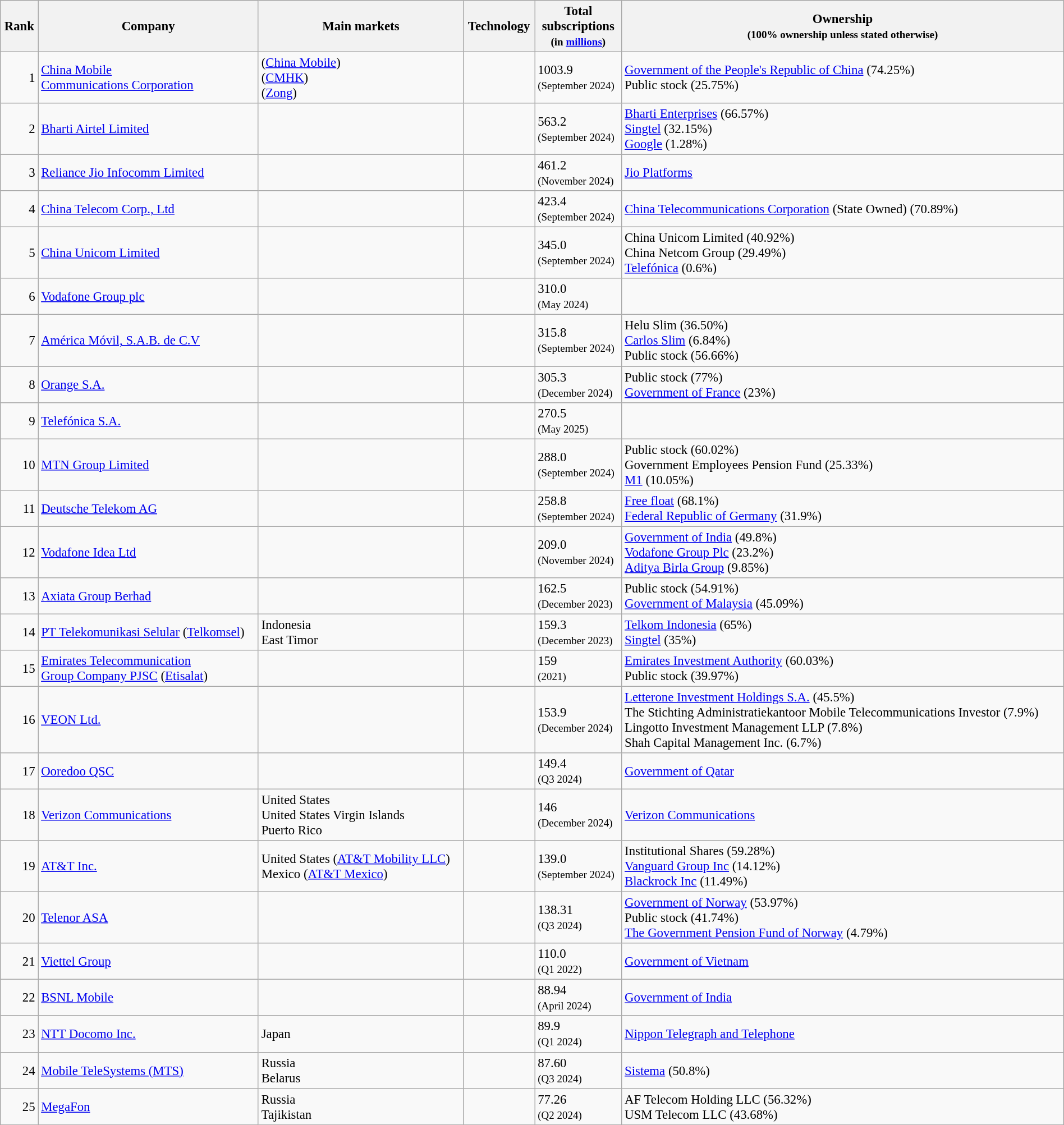<table class="wikitable sortable" style="width:100%; font-size:95%;">
<tr>
<th>Rank</th>
<th>Company</th>
<th>Main markets</th>
<th>Technology</th>
<th data-sort-type=number>Total<br>subscriptions<br><small>(in <a href='#'>millions</a>)</small></th>
<th>Ownership<br><small>(100% ownership unless stated otherwise)</small></th>
</tr>
<tr>
<td style="text-align:right">1</td>
<td> <a href='#'>China Mobile<br>Communications Corporation</a></td>
<td> (<a href='#'>China Mobile</a>)<br> (<a href='#'>CMHK</a>)<br> (<a href='#'>Zong</a>)</td>
<td></td>
<td>1003.9<br><small>(September 2024)</small></td>
<td><a href='#'>Government of the People's Republic of China</a> (74.25%)<br>Public stock (25.75%)</td>
</tr>
<tr>
<td style="text-align:right">2</td>
<td> <a href='#'>Bharti Airtel Limited</a></td>
<td></td>
<td></td>
<td>563.2 <br> <small>(September 2024)</small></td>
<td><a href='#'>Bharti Enterprises</a> (66.57%)<br><a href='#'>Singtel</a> (32.15%)<br><a href='#'>Google</a> (1.28%)</td>
</tr>
<tr>
<td style="text-align:right">3</td>
<td>  <a href='#'>Reliance Jio Infocomm Limited</a></td>
<td></td>
<td></td>
<td>461.2<br> <small>(November 2024)</small></td>
<td><a href='#'>Jio Platforms</a></td>
</tr>
<tr>
<td style="text-align:right">4</td>
<td> <a href='#'>China Telecom Corp., Ltd</a></td>
<td><br></td>
<td></td>
<td>423.4<br><small>(September 2024)</small></td>
<td><a href='#'>China Telecommunications Corporation</a> (State Owned) (70.89%)</td>
</tr>
<tr>
<td style="text-align:right">5</td>
<td> <a href='#'>China Unicom Limited</a></td>
<td></td>
<td></td>
<td>345.0<br><small>(September 2024)</small></td>
<td>China Unicom Limited (40.92%)<br>China Netcom Group (29.49%)<br><a href='#'>Telefónica</a> (0.6%)</td>
</tr>
<tr>
<td style="text-align:right">6</td>
<td> <a href='#'>Vodafone Group plc</a></td>
<td></td>
<td></td>
<td>310.0<br><small>(May 2024)</small></td>
<td></td>
</tr>
<tr>
<td style="text-align:right">7</td>
<td> <a href='#'>América Móvil, S.A.B. de C.V</a></td>
<td></td>
<td></td>
<td>315.8<br><small>(September 2024)</small></td>
<td>Helu Slim (36.50%)<br><a href='#'>Carlos Slim</a> (6.84%)<br>Public stock (56.66%)</td>
</tr>
<tr>
<td style="text-align:right">8</td>
<td> <a href='#'>Orange S.A.</a></td>
<td></td>
<td></td>
<td>305.3<br><small>(December 2024)</small></td>
<td>Public stock (77%)<br><a href='#'>Government of France</a> (23%)</td>
</tr>
<tr>
<td style="text-align:right">9</td>
<td> <a href='#'>Telefónica S.A.</a></td>
<td></td>
<td></td>
<td>270.5<br><small>(May 2025)</small></td>
<td></td>
</tr>
<tr>
<td style="text-align:right">10</td>
<td> <a href='#'>MTN Group Limited</a></td>
<td></td>
<td></td>
<td>288.0<br><small>(September 2024)</small></td>
<td>Public stock (60.02%)<br>Government Employees Pension Fund (25.33%)<br> <a href='#'>M1</a> (10.05%)</td>
</tr>
<tr>
<td style="text-align:right">11</td>
<td> <a href='#'>Deutsche Telekom AG</a></td>
<td></td>
<td></td>
<td>258.8<br><small>(September 2024)</small></td>
<td><a href='#'>Free float</a> (68.1%)<br><a href='#'>Federal Republic of Germany</a> (31.9%)</td>
</tr>
<tr>
<td style="text-align:right">12</td>
<td> <a href='#'>Vodafone Idea Ltd</a></td>
<td></td>
<td></td>
<td>209.0<br><small>(November 2024)</small></td>
<td><a href='#'>Government of India</a> (49.8%)<br><a href='#'>Vodafone Group Plc</a> (23.2%)<br><a href='#'>Aditya Birla Group</a> (9.85%)</td>
</tr>
<tr>
<td style="text-align:right">13</td>
<td> <a href='#'>Axiata Group Berhad</a></td>
<td></td>
<td></td>
<td>162.5 <br><small>(December 2023)</small></td>
<td>Public stock (54.91%)<br><a href='#'>Government of Malaysia</a> (45.09%)</td>
</tr>
<tr>
<td style="text-align:right">14</td>
<td> <a href='#'>PT Telekomunikasi Selular</a> (<a href='#'>Telkomsel</a>)</td>
<td> Indonesia<br> East Timor</td>
<td></td>
<td>159.3<br><small>(December 2023)</small></td>
<td><a href='#'>Telkom Indonesia</a> (65%)<br><a href='#'>Singtel</a> (35%)</td>
</tr>
<tr>
<td style="text-align:right">15</td>
<td> <a href='#'>Emirates Telecommunication<br>Group Company PJSC</a> (<a href='#'>Etisalat</a>)</td>
<td></td>
<td></td>
<td>159<br><small>(2021)</small></td>
<td><a href='#'>Emirates Investment Authority</a> (60.03%)<br>Public stock (39.97%)</td>
</tr>
<tr>
<td style="text-align:right">16</td>
<td> <a href='#'>VEON Ltd.</a></td>
<td></td>
<td></td>
<td>153.9<br><small>(December 2024)</small></td>
<td><a href='#'>Letterone Investment Holdings S.A.</a> (45.5%)<br>The Stichting Administratiekantoor Mobile Telecommunications Investor (7.9%)<br>Lingotto Investment Management LLP (7.8%) <br>Shah Capital Management Inc. (6.7%)</td>
</tr>
<tr>
<td style="text-align:right">17</td>
<td> <a href='#'>Ooredoo QSC</a></td>
<td></td>
<td></td>
<td>149.4<br><small>(Q3 2024)</small></td>
<td><a href='#'>Government of Qatar</a></td>
</tr>
<tr>
<td style="text-align:right">18</td>
<td> <a href='#'>Verizon Communications</a></td>
<td> United States<br> United States Virgin Islands<br> Puerto Rico</td>
<td></td>
<td>146<br><small>(December 2024)</small></td>
<td><a href='#'>Verizon Communications</a></td>
</tr>
<tr>
<td style="text-align:right">19</td>
<td> <a href='#'>AT&T Inc.</a></td>
<td> United States (<a href='#'>AT&T Mobility LLC</a>)<br> Mexico (<a href='#'>AT&T Mexico</a>)</td>
<td></td>
<td>139.0<br><small>(September 2024)</small></td>
<td>Institutional Shares (59.28%)<br><a href='#'>Vanguard Group Inc</a> (14.12%)<br><a href='#'>Blackrock Inc</a> (11.49%)</td>
</tr>
<tr>
<td style="text-align:right">20</td>
<td> <a href='#'>Telenor ASA</a></td>
<td></td>
<td></td>
<td>138.31<small><br>(Q3 2024)</small></td>
<td><a href='#'>Government of Norway</a> (53.97%)<br>Public stock (41.74%)<br><a href='#'>The Government Pension Fund of Norway</a> (4.79%)</td>
</tr>
<tr>
<td style="text-align:right">21</td>
<td> <a href='#'>Viettel Group</a></td>
<td></td>
<td></td>
<td>110.0<br><small>(Q1 2022)</small></td>
<td><a href='#'>Government of Vietnam</a></td>
</tr>
<tr>
<td style="text-align:right">22</td>
<td> <a href='#'>BSNL Mobile</a></td>
<td></td>
<td></td>
<td>88.94<br><small>(April 2024)</small></td>
<td><a href='#'>Government of India</a></td>
</tr>
<tr>
<td style="text-align:right">23</td>
<td> <a href='#'>NTT Docomo Inc.</a></td>
<td> Japan</td>
<td></td>
<td>89.9<br><small>(Q1 2024)</small></td>
<td><a href='#'>Nippon Telegraph and Telephone</a></td>
</tr>
<tr>
<td style="text-align:right">24</td>
<td> <a href='#'>Mobile TeleSystems (MTS)</a></td>
<td> Russia<br> Belarus</td>
<td></td>
<td>87.60<br><small>(Q3 2024)</small></td>
<td><a href='#'>Sistema</a> (50.8%)</td>
</tr>
<tr>
<td style="text-align:right">25</td>
<td> <a href='#'>MegaFon</a></td>
<td> Russia<br> Tajikistan</td>
<td></td>
<td>77.26<br><small>(Q2 2024)</small></td>
<td>AF Telecom Holding LLC (56.32%)<br>USM Telecom LLC (43.68%)</td>
</tr>
</table>
